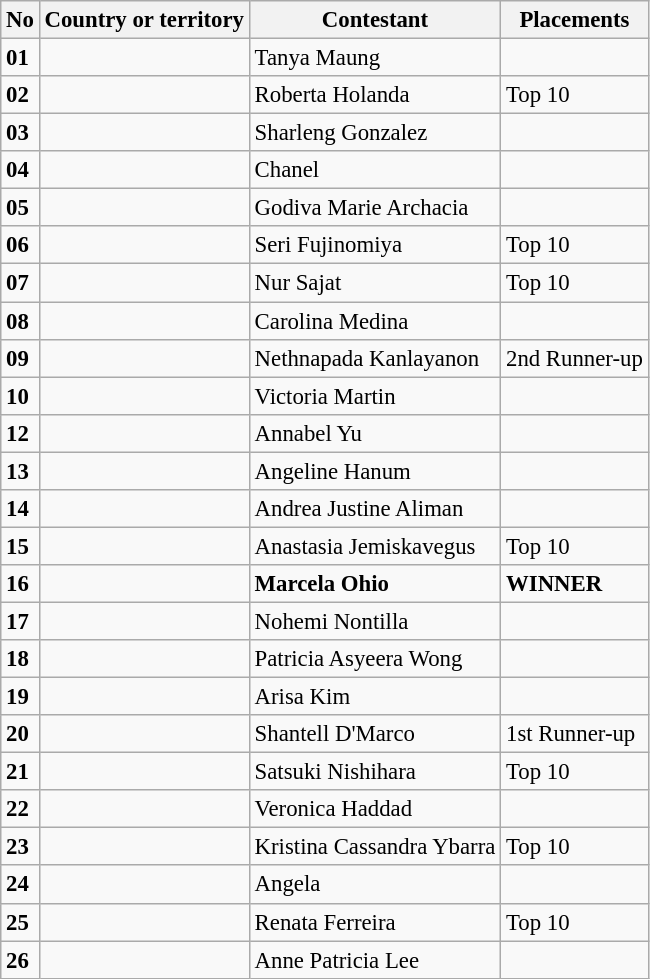<table class="wikitable sortable" style="font-size:95%;">
<tr>
<th>No</th>
<th>Country or territory</th>
<th>Contestant</th>
<th>Placements</th>
</tr>
<tr>
<td><strong>01</strong></td>
<td></td>
<td>Tanya Maung</td>
<td></td>
</tr>
<tr>
<td><strong>02</strong></td>
<td></td>
<td>Roberta Holanda</td>
<td>Top 10</td>
</tr>
<tr>
<td><strong>03</strong></td>
<td></td>
<td>Sharleng Gonzalez</td>
<td></td>
</tr>
<tr>
<td><strong>04</strong></td>
<td></td>
<td>Chanel</td>
<td></td>
</tr>
<tr>
<td><strong>05</strong></td>
<td></td>
<td>Godiva Marie Archacia</td>
<td></td>
</tr>
<tr>
<td><strong>06</strong></td>
<td></td>
<td>Seri Fujinomiya</td>
<td>Top 10</td>
</tr>
<tr>
<td><strong>07</strong></td>
<td></td>
<td>Nur Sajat</td>
<td>Top 10</td>
</tr>
<tr>
<td><strong>08</strong></td>
<td></td>
<td>Carolina Medina</td>
<td></td>
</tr>
<tr>
<td><strong>09</strong></td>
<td></td>
<td>Nethnapada Kanlayanon</td>
<td>2nd Runner-up</td>
</tr>
<tr>
<td><strong>10</strong></td>
<td></td>
<td>Victoria Martin</td>
<td></td>
</tr>
<tr>
<td><strong>12</strong></td>
<td></td>
<td>Annabel Yu</td>
<td></td>
</tr>
<tr>
<td><strong>13</strong></td>
<td></td>
<td>Angeline Hanum</td>
<td></td>
</tr>
<tr>
<td><strong>14</strong></td>
<td></td>
<td>Andrea Justine Aliman</td>
<td></td>
</tr>
<tr>
<td><strong>15</strong></td>
<td></td>
<td>Anastasia Jemiskavegus</td>
<td>Top 10</td>
</tr>
<tr>
<td><strong>16</strong></td>
<td><strong></strong></td>
<td><strong>Marcela Ohio</strong></td>
<td><strong>WINNER</strong></td>
</tr>
<tr>
<td><strong>17</strong></td>
<td></td>
<td>Nohemi Nontilla</td>
<td></td>
</tr>
<tr>
<td><strong>18</strong></td>
<td></td>
<td>Patricia Asyeera Wong</td>
<td></td>
</tr>
<tr>
<td><strong>19</strong></td>
<td></td>
<td>Arisa Kim</td>
<td></td>
</tr>
<tr>
<td><strong>20</strong></td>
<td></td>
<td>Shantell D'Marco</td>
<td>1st Runner-up</td>
</tr>
<tr>
<td><strong>21</strong></td>
<td></td>
<td>Satsuki Nishihara</td>
<td>Top 10</td>
</tr>
<tr>
<td><strong>22</strong></td>
<td></td>
<td>Veronica Haddad</td>
<td></td>
</tr>
<tr>
<td><strong>23</strong></td>
<td></td>
<td>Kristina Cassandra Ybarra</td>
<td>Top 10</td>
</tr>
<tr>
<td><strong>24</strong></td>
<td></td>
<td>Angela</td>
<td></td>
</tr>
<tr>
<td><strong>25</strong></td>
<td></td>
<td>Renata Ferreira</td>
<td>Top 10</td>
</tr>
<tr>
<td><strong>26</strong></td>
<td></td>
<td>Anne Patricia Lee</td>
<td></td>
</tr>
</table>
